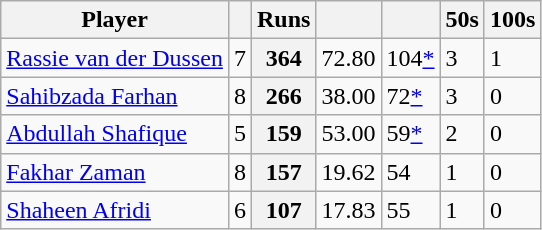<table class="wikitable sortable">
<tr>
<th class=unsortable>Player</th>
<th></th>
<th class=unsortable>Runs</th>
<th></th>
<th></th>
<th>50s</th>
<th>100s</th>
</tr>
<tr>
<td><a href='#'>Rassie van der Dussen</a></td>
<td>7</td>
<th>364</th>
<td>72.80</td>
<td>104<a href='#'>*</a></td>
<td>3</td>
<td>1</td>
</tr>
<tr>
<td><a href='#'>Sahibzada Farhan</a></td>
<td>8</td>
<th>266</th>
<td>38.00</td>
<td>72<a href='#'>*</a></td>
<td>3</td>
<td>0</td>
</tr>
<tr>
<td><a href='#'>Abdullah Shafique</a></td>
<td>5</td>
<th>159</th>
<td>53.00</td>
<td>59<a href='#'>*</a></td>
<td>2</td>
<td>0</td>
</tr>
<tr>
<td><a href='#'>Fakhar Zaman</a></td>
<td>8</td>
<th>157</th>
<td>19.62</td>
<td>54</td>
<td>1</td>
<td>0</td>
</tr>
<tr>
<td><a href='#'>Shaheen Afridi</a></td>
<td>6</td>
<th>107</th>
<td>17.83</td>
<td>55</td>
<td>1</td>
<td>0</td>
</tr>
</table>
